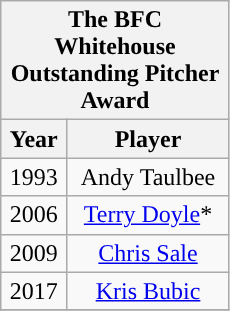<table class="wikitable" style="display: inline-table; margin-right: 20px; text-align:center">
<tr>
<th scope="col" colspan="2" style="width: 145px;">The BFC Whitehouse Outstanding Pitcher Award</th>
</tr>
<tr>
<th scope="col">Year</th>
<th scope="col">Player</th>
</tr>
<tr>
<td>1993</td>
<td>Andy Taulbee</td>
</tr>
<tr>
<td>2006</td>
<td><a href='#'>Terry Doyle</a>*</td>
</tr>
<tr>
<td>2009</td>
<td><a href='#'>Chris Sale</a></td>
</tr>
<tr>
<td>2017</td>
<td><a href='#'>Kris Bubic</a></td>
</tr>
<tr>
</tr>
</table>
